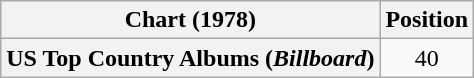<table class="wikitable plainrowheaders" style="text-align:center">
<tr>
<th scope="col">Chart (1978)</th>
<th scope="col">Position</th>
</tr>
<tr>
<th scope="row">US Top Country Albums (<em>Billboard</em>)</th>
<td>40</td>
</tr>
</table>
